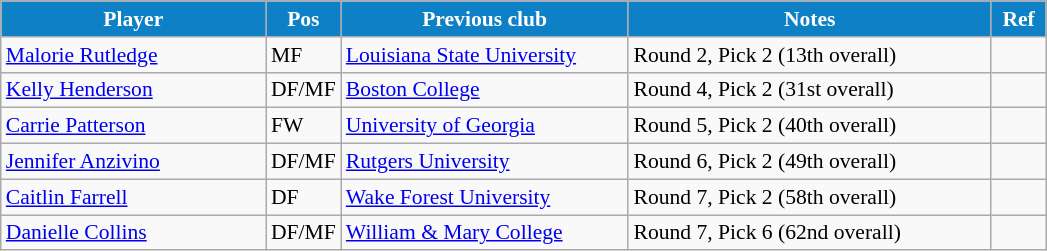<table class="wikitable" style="text-align:left; font-size:90%;">
<tr>
<th style="color:white; background:#0E80C6; width:170px;">Player</th>
<th style="color:white; background:#0E80C6; width:40px;">Pos</th>
<th style="color:white; background:#0E80C6; width:185px;">Previous club</th>
<th style="color:white; background:#0E80C6; width:235px;">Notes</th>
<th style="color:white; background:#0E80C6; width:30px;">Ref</th>
</tr>
<tr>
<td> <a href='#'>Malorie Rutledge</a></td>
<td>MF</td>
<td> <a href='#'>Louisiana State University</a></td>
<td>Round 2, Pick 2 (13th overall)</td>
<td></td>
</tr>
<tr>
<td> <a href='#'>Kelly Henderson</a></td>
<td>DF/MF</td>
<td> <a href='#'>Boston College</a></td>
<td>Round 4, Pick 2 (31st overall)</td>
<td></td>
</tr>
<tr>
<td> <a href='#'>Carrie Patterson</a></td>
<td>FW</td>
<td> <a href='#'>University of Georgia</a></td>
<td>Round 5, Pick 2 (40th overall)</td>
<td></td>
</tr>
<tr>
<td> <a href='#'>Jennifer Anzivino</a></td>
<td>DF/MF</td>
<td> <a href='#'>Rutgers University</a></td>
<td>Round 6, Pick 2 (49th overall)</td>
<td></td>
</tr>
<tr>
<td> <a href='#'>Caitlin Farrell</a></td>
<td>DF</td>
<td> <a href='#'>Wake Forest University</a></td>
<td>Round 7, Pick 2 (58th overall)</td>
<td></td>
</tr>
<tr>
<td> <a href='#'>Danielle Collins</a></td>
<td>DF/MF</td>
<td> <a href='#'>William & Mary College</a></td>
<td>Round 7, Pick 6 (62nd overall)</td>
<td></td>
</tr>
</table>
